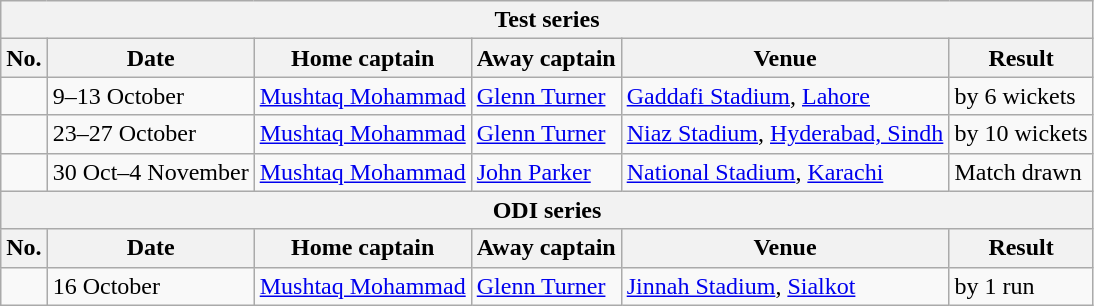<table class="wikitable">
<tr>
<th colspan="9">Test series</th>
</tr>
<tr>
<th>No.</th>
<th>Date</th>
<th>Home captain</th>
<th>Away captain</th>
<th>Venue</th>
<th>Result</th>
</tr>
<tr>
<td></td>
<td>9–13 October</td>
<td><a href='#'>Mushtaq Mohammad</a></td>
<td><a href='#'>Glenn Turner</a></td>
<td><a href='#'>Gaddafi Stadium</a>, <a href='#'>Lahore</a></td>
<td> by 6 wickets</td>
</tr>
<tr>
<td></td>
<td>23–27 October</td>
<td><a href='#'>Mushtaq Mohammad</a></td>
<td><a href='#'>Glenn Turner</a></td>
<td><a href='#'>Niaz Stadium</a>, <a href='#'>Hyderabad, Sindh</a></td>
<td> by 10 wickets</td>
</tr>
<tr>
<td></td>
<td>30 Oct–4 November</td>
<td><a href='#'>Mushtaq Mohammad</a></td>
<td><a href='#'>John Parker</a></td>
<td><a href='#'>National Stadium</a>, <a href='#'>Karachi</a></td>
<td>Match drawn</td>
</tr>
<tr>
<th colspan="9">ODI series</th>
</tr>
<tr>
<th>No.</th>
<th>Date</th>
<th>Home captain</th>
<th>Away captain</th>
<th>Venue</th>
<th>Result</th>
</tr>
<tr>
<td></td>
<td>16 October</td>
<td><a href='#'>Mushtaq Mohammad</a></td>
<td><a href='#'>Glenn Turner</a></td>
<td><a href='#'>Jinnah Stadium</a>, <a href='#'>Sialkot</a></td>
<td> by 1 run</td>
</tr>
</table>
